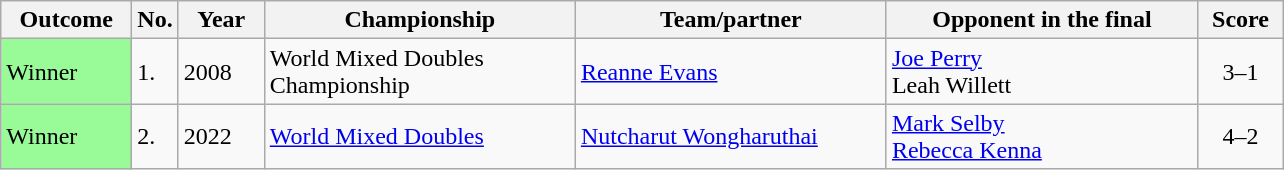<table class="wikitable sortable">
<tr>
<th scope="col" style="width:80px;">Outcome</th>
<th scope="col" style="width:20px;">No.</th>
<th scope="col" style="width:50px;">Year</th>
<th scope="col" style="width:200px;">Championship</th>
<th scope="col" style="width:200px;">Team/partner</th>
<th scope="col" style="width:200px;">Opponent in the final</th>
<th scope="col" style="width:50px;">Score</th>
</tr>
<tr>
<td style="background:#98fb98;">Winner</td>
<td>1.</td>
<td>2008</td>
<td>World Mixed Doubles Championship</td>
<td> <a href='#'>Reanne Evans</a></td>
<td> <a href='#'>Joe Perry</a><br> Leah Willett</td>
<td align="center">3–1</td>
</tr>
<tr>
<td style="background:#98fb98;">Winner</td>
<td>2.</td>
<td>2022</td>
<td><a href='#'>World Mixed Doubles</a></td>
<td> <a href='#'>Nutcharut Wongharuthai</a></td>
<td> <a href='#'>Mark Selby</a><br> <a href='#'>Rebecca Kenna</a></td>
<td align="center">4–2</td>
</tr>
</table>
